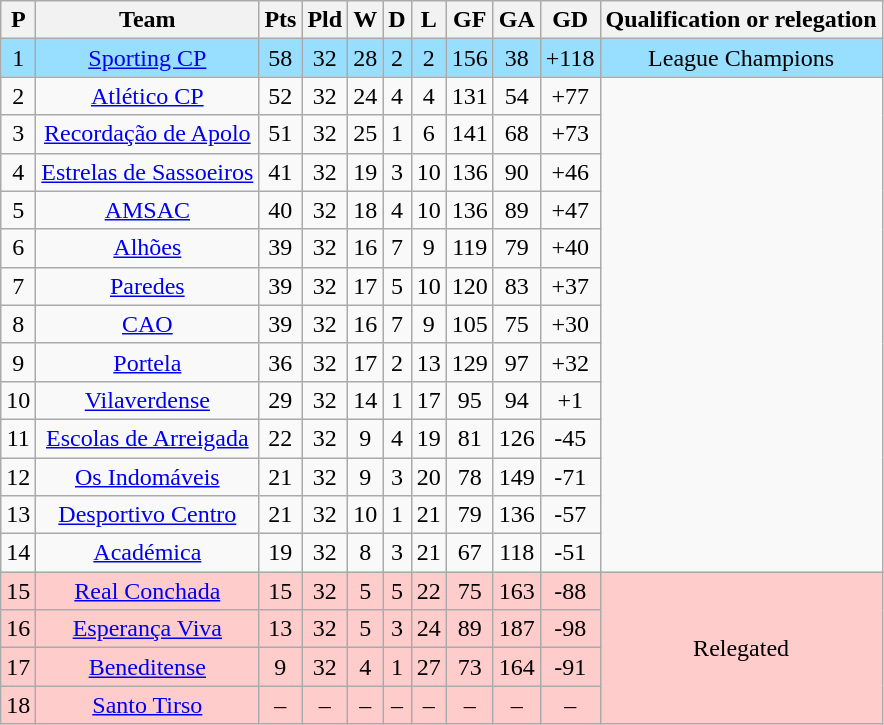<table class="wikitable sortable" style="text-align: center;">
<tr>
<th align="center">P</th>
<th align="center">Team</th>
<th align="center">Pts</th>
<th align="center">Pld</th>
<th align="center">W</th>
<th align="center">D</th>
<th align="center">L</th>
<th align="center">GF</th>
<th align="center">GA</th>
<th align="center">GD</th>
<th align="center">Qualification or relegation</th>
</tr>
<tr ! style="background:#97DEFF;">
<td>1</td>
<td><a href='#'>Sporting CP</a></td>
<td>58</td>
<td>32</td>
<td>28</td>
<td>2</td>
<td>2</td>
<td>156</td>
<td>38</td>
<td>+118</td>
<td rowspan=1 align="center">League Champions</td>
</tr>
<tr>
<td>2</td>
<td><a href='#'>Atlético CP</a></td>
<td>52</td>
<td>32</td>
<td>24</td>
<td>4</td>
<td>4</td>
<td>131</td>
<td>54</td>
<td>+77</td>
<td rowspan=13></td>
</tr>
<tr>
<td>3</td>
<td><a href='#'>Recordação de Apolo</a></td>
<td>51</td>
<td>32</td>
<td>25</td>
<td>1</td>
<td>6</td>
<td>141</td>
<td>68</td>
<td>+73</td>
</tr>
<tr>
<td>4</td>
<td><a href='#'>Estrelas de Sassoeiros</a></td>
<td>41</td>
<td>32</td>
<td>19</td>
<td>3</td>
<td>10</td>
<td>136</td>
<td>90</td>
<td>+46</td>
</tr>
<tr>
<td>5</td>
<td><a href='#'>AMSAC</a></td>
<td>40</td>
<td>32</td>
<td>18</td>
<td>4</td>
<td>10</td>
<td>136</td>
<td>89</td>
<td>+47</td>
</tr>
<tr>
<td>6</td>
<td><a href='#'>Alhões</a></td>
<td>39</td>
<td>32</td>
<td>16</td>
<td>7</td>
<td>9</td>
<td>119</td>
<td>79</td>
<td>+40</td>
</tr>
<tr>
<td>7</td>
<td><a href='#'>Paredes</a></td>
<td>39</td>
<td>32</td>
<td>17</td>
<td>5</td>
<td>10</td>
<td>120</td>
<td>83</td>
<td>+37</td>
</tr>
<tr>
<td>8</td>
<td><a href='#'>CAO</a></td>
<td>39</td>
<td>32</td>
<td>16</td>
<td>7</td>
<td>9</td>
<td>105</td>
<td>75</td>
<td>+30</td>
</tr>
<tr>
<td>9</td>
<td><a href='#'>Portela</a></td>
<td>36</td>
<td>32</td>
<td>17</td>
<td>2</td>
<td>13</td>
<td>129</td>
<td>97</td>
<td>+32</td>
</tr>
<tr>
<td>10</td>
<td><a href='#'>Vilaverdense</a></td>
<td>29</td>
<td>32</td>
<td>14</td>
<td>1</td>
<td>17</td>
<td>95</td>
<td>94</td>
<td>+1</td>
</tr>
<tr>
<td>11</td>
<td><a href='#'>Escolas de Arreigada</a></td>
<td>22</td>
<td>32</td>
<td>9</td>
<td>4</td>
<td>19</td>
<td>81</td>
<td>126</td>
<td>-45</td>
</tr>
<tr>
<td>12</td>
<td><a href='#'>Os Indomáveis</a></td>
<td>21</td>
<td>32</td>
<td>9</td>
<td>3</td>
<td>20</td>
<td>78</td>
<td>149</td>
<td>-71</td>
</tr>
<tr>
<td>13</td>
<td><a href='#'>Desportivo Centro</a></td>
<td>21</td>
<td>32</td>
<td>10</td>
<td>1</td>
<td>21</td>
<td>79</td>
<td>136</td>
<td>-57</td>
</tr>
<tr>
<td>14</td>
<td><a href='#'>Académica</a></td>
<td>19</td>
<td>32</td>
<td>8</td>
<td>3</td>
<td>21</td>
<td>67</td>
<td>118</td>
<td>-51</td>
</tr>
<tr ! style="background:#FFCCCC;">
<td>15</td>
<td><a href='#'>Real Conchada</a></td>
<td>15</td>
<td>32</td>
<td>5</td>
<td>5</td>
<td>22</td>
<td>75</td>
<td>163</td>
<td>-88</td>
<td rowspan=4 align="center">Relegated</td>
</tr>
<tr ! style="background:#FFCCCC;">
<td>16</td>
<td><a href='#'>Esperança Viva</a></td>
<td>13</td>
<td>32</td>
<td>5</td>
<td>3</td>
<td>24</td>
<td>89</td>
<td>187</td>
<td>-98</td>
</tr>
<tr ! style="background:#FFCCCC;">
<td>17</td>
<td><a href='#'>Beneditense</a></td>
<td>9</td>
<td>32</td>
<td>4</td>
<td>1</td>
<td>27</td>
<td>73</td>
<td>164</td>
<td>-91</td>
</tr>
<tr ! style="background:#FFCCCC;">
<td>18</td>
<td><a href='#'>Santo Tirso</a></td>
<td>–</td>
<td>–</td>
<td>–</td>
<td>–</td>
<td>–</td>
<td>–</td>
<td>–</td>
<td>–</td>
</tr>
</table>
